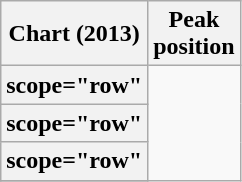<table class="wikitable plainrowheaders sortable">
<tr>
<th scope="col">Chart (2013)</th>
<th scope="col">Peak<br>position</th>
</tr>
<tr>
<th>scope="row" </th>
</tr>
<tr>
<th>scope="row" </th>
</tr>
<tr>
<th>scope="row" </th>
</tr>
<tr>
</tr>
</table>
